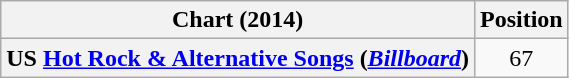<table class="wikitable sortable plainrowheaders" style="text-align:center">
<tr>
<th scope="col">Chart (2014)</th>
<th scope="col">Position</th>
</tr>
<tr>
<th scope="row">US <a href='#'>Hot Rock & Alternative Songs</a> (<em><a href='#'>Billboard</a></em>)</th>
<td>67</td>
</tr>
</table>
